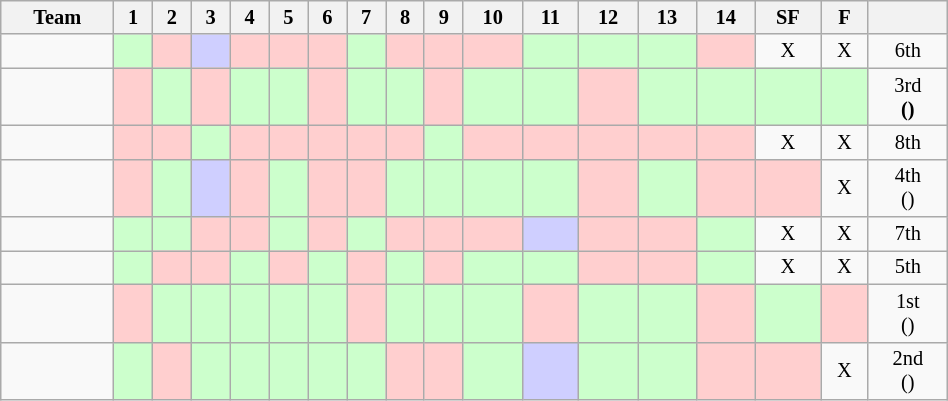<table class= "wikitable" style="font-size:85%; text-align:center; width:50%">
<tr>
<th>Team</th>
<th>1</th>
<th>2</th>
<th>3</th>
<th>4</th>
<th>5</th>
<th>6</th>
<th>7</th>
<th>8</th>
<th>9</th>
<th>10</th>
<th>11</th>
<th>12</th>
<th>13</th>
<th>14</th>
<th>SF</th>
<th>F</th>
<th></th>
</tr>
<tr>
<td align="left"></td>
<td style="background:#cfc;"><strong></strong></td>
<td style="background:#FFCFCF;"></td>
<td style="background:#CFCFFF;"><em></em></td>
<td style="background:#FFCFCF;"></td>
<td style="background:#FFCFCF;"></td>
<td style="background:#FFCFCF;"></td>
<td style="background:#cfc;"><strong></strong></td>
<td style="background:#FFCFCF;"></td>
<td style="background:#FFCFCF;"></td>
<td style="background:#FFCFCF;"></td>
<td style="background:#cfc;"><strong></strong></td>
<td style="background:#cfc;"><strong></strong></td>
<td style="background:#cfc;"><strong></strong></td>
<td style="background:#FFCFCF;"></td>
<td>X</td>
<td>X</td>
<td>6th</td>
</tr>
<tr>
<td align="left"></td>
<td style="background:#FFCFCF;"></td>
<td style="background:#cfc;"><strong></strong></td>
<td style="background:#FFCFCF;"></td>
<td style="background:#cfc;"><strong></strong></td>
<td style="background:#cfc;"><strong></strong></td>
<td style="background:#FFCFCF;"></td>
<td style="background:#cfc;"><strong></strong></td>
<td style="background:#cfc;"><strong></strong></td>
<td style="background:#FFCFCF;"></td>
<td style="background:#cfc;"><strong></strong></td>
<td style="background:#cfc;"><strong></strong></td>
<td style="background:#FFCFCF;"></td>
<td style="background:#cfc;"><strong></strong></td>
<td style="background:#cfc;"><strong></strong></td>
<td style="background:#cfc;"><strong></strong></td>
<td style="background:#cfc;"><strong></strong></td>
<td>3rd<br><strong>()</strong></td>
</tr>
<tr>
<td align="left"></td>
<td style="background:#FFCFCF;"></td>
<td style="background:#FFCFCF;"></td>
<td style="background:#cfc;"><strong></strong></td>
<td style="background:#FFCFCF;"></td>
<td style="background:#FFCFCF;"></td>
<td style="background:#FFCFCF;"></td>
<td style="background:#FFCFCF;"></td>
<td style="background:#FFCFCF;"></td>
<td style="background:#cfc;"><strong></strong></td>
<td style="background:#FFCFCF;"></td>
<td style="background:#FFCFCF;"></td>
<td style="background:#FFCFCF;"></td>
<td style="background:#FFCFCF;"></td>
<td style="background:#FFCFCF;"></td>
<td>X</td>
<td>X</td>
<td>8th</td>
</tr>
<tr>
<td align="left"></td>
<td style="background:#FFCFCF;"></td>
<td style="background:#cfc;"><strong></strong></td>
<td style="background:#CFCFFF;"><em></em></td>
<td style="background:#FFCFCF;"></td>
<td style="background:#cfc;"><strong></strong></td>
<td style="background:#FFCFCF;"></td>
<td style="background:#FFCFCF;"></td>
<td style="background:#cfc;"><strong></strong></td>
<td style="background:#cfc;"><strong></strong></td>
<td style="background:#cfc;"><strong></strong></td>
<td style="background:#cfc;"><strong></strong></td>
<td style="background:#FFCFCF;"></td>
<td style="background:#cfc;"><strong></strong></td>
<td style="background:#FFCFCF;"></td>
<td style="background:#FFCFCF;"></td>
<td>X</td>
<td>4th<br>()</td>
</tr>
<tr>
<td align="left"></td>
<td style="background:#cfc;"><strong></strong></td>
<td style="background:#cfc;"><strong></strong></td>
<td style="background:#FFCFCF;"></td>
<td style="background:#FFCFCF;"></td>
<td style="background:#cfc;"><strong></strong></td>
<td style="background:#FFCFCF;"></td>
<td style="background:#cfc;"><strong></strong></td>
<td style="background:#FFCFCF;"></td>
<td style="background:#FFCFCF;"></td>
<td style="background:#FFCFCF;"></td>
<td style="background:#CFCFFF;"><em></em></td>
<td style="background:#FFCFCF;"></td>
<td style="background:#FFCFCF;"></td>
<td style="background:#cfc;"><strong></strong></td>
<td>X</td>
<td>X</td>
<td>7th</td>
</tr>
<tr>
<td align="left"></td>
<td style="background:#cfc;"><strong></strong></td>
<td style="background:#FFCFCF;"></td>
<td style="background:#FFCFCF;"></td>
<td style="background:#cfc;"><strong></strong></td>
<td style="background:#FFCFCF;"></td>
<td style="background:#cfc;"><strong></strong></td>
<td style="background:#FFCFCF;"></td>
<td style="background:#cfc;"><strong></strong></td>
<td style="background:#FFCFCF;"></td>
<td style="background:#cfc;"><strong></strong></td>
<td style="background:#cfc;"><strong></strong></td>
<td style="background:#FFCFCF;"></td>
<td style="background:#FFCFCF;"></td>
<td style="background:#cfc;"><strong></strong></td>
<td>X</td>
<td>X</td>
<td>5th</td>
</tr>
<tr>
<td align="left"></td>
<td style="background:#FFCFCF;"></td>
<td style="background:#cfc;"><strong></strong></td>
<td style="background:#cfc;"><strong></strong></td>
<td style="background:#cfc;"><strong></strong></td>
<td style="background:#cfc;"><strong></strong></td>
<td style="background:#cfc;"><strong></strong></td>
<td style="background:#FFCFCF;"></td>
<td style="background:#cfc;"><strong></strong></td>
<td style="background:#cfc;"><strong></strong></td>
<td style="background:#cfc;"><strong></strong></td>
<td style="background:#FFCFCF;"></td>
<td style="background:#cfc;"><strong></strong></td>
<td style="background:#cfc;"><strong></strong></td>
<td style="background:#FFCFCF;"></td>
<td style="background:#cfc;"><strong></strong></td>
<td style="background:#FFCFCF;"></td>
<td>1st<br>()</td>
</tr>
<tr>
<td align="left"></td>
<td style="background:#cfc;"><strong></strong></td>
<td style="background:#FFCFCF;"></td>
<td style="background:#cfc;"><strong></strong></td>
<td style="background:#cfc;"><strong></strong></td>
<td style="background:#cfc;"><strong></strong></td>
<td style="background:#cfc;"><strong></strong></td>
<td style="background:#cfc;"><strong></strong></td>
<td style="background:#FFCFCF;"></td>
<td style="background:#FFCFCF;"></td>
<td style="background:#cfc;"><strong></strong></td>
<td style="background:#CFCFFF;"><em></em></td>
<td style="background:#cfc;"><strong></strong></td>
<td style="background:#cfc;"><strong></strong></td>
<td style="background:#FFCFCF;"></td>
<td style="background:#FFCFCF;"></td>
<td>X</td>
<td>2nd<br>()</td>
</tr>
</table>
